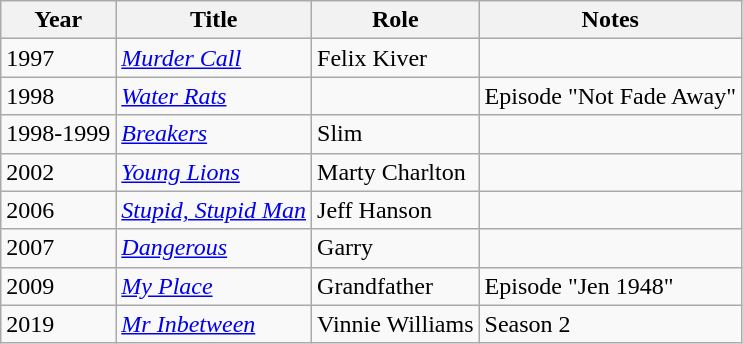<table class="wikitable">
<tr>
<th>Year</th>
<th>Title</th>
<th>Role</th>
<th>Notes</th>
</tr>
<tr>
<td>1997</td>
<td><em><a href='#'>Murder Call</a></em></td>
<td>Felix Kiver</td>
<td></td>
</tr>
<tr>
<td>1998</td>
<td><em><a href='#'>Water Rats</a></em></td>
<td></td>
<td>Episode "Not Fade Away"</td>
</tr>
<tr>
<td>1998-1999</td>
<td><em><a href='#'>Breakers</a></em></td>
<td>Slim</td>
<td></td>
</tr>
<tr>
<td>2002</td>
<td><em><a href='#'>Young Lions</a></em></td>
<td>Marty Charlton</td>
<td></td>
</tr>
<tr>
<td>2006</td>
<td><em><a href='#'>Stupid, Stupid Man</a></em></td>
<td>Jeff Hanson</td>
<td></td>
</tr>
<tr>
<td>2007</td>
<td><em><a href='#'>Dangerous</a></em></td>
<td>Garry</td>
<td></td>
</tr>
<tr>
<td>2009</td>
<td><em><a href='#'>My Place</a></em></td>
<td>Grandfather</td>
<td>Episode "Jen 1948"</td>
</tr>
<tr>
<td>2019</td>
<td><em><a href='#'>Mr Inbetween</a></em></td>
<td>Vinnie Williams</td>
<td>Season 2</td>
</tr>
</table>
